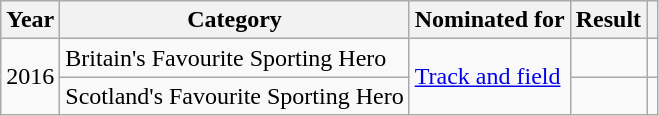<table class="wikitable plainrowheaders">
<tr>
<th scope="col">Year</th>
<th scope="col">Category</th>
<th scope="col">Nominated for</th>
<th scope="col">Result</th>
<th scope="col"></th>
</tr>
<tr>
<td rowspan = "2" align="center">2016</td>
<td>Britain's Favourite Sporting Hero</td>
<td rowspan = "2"><a href='#'>Track and field</a></td>
<td></td>
<td></td>
</tr>
<tr>
<td>Scotland's Favourite Sporting Hero</td>
<td></td>
<td></td>
</tr>
</table>
